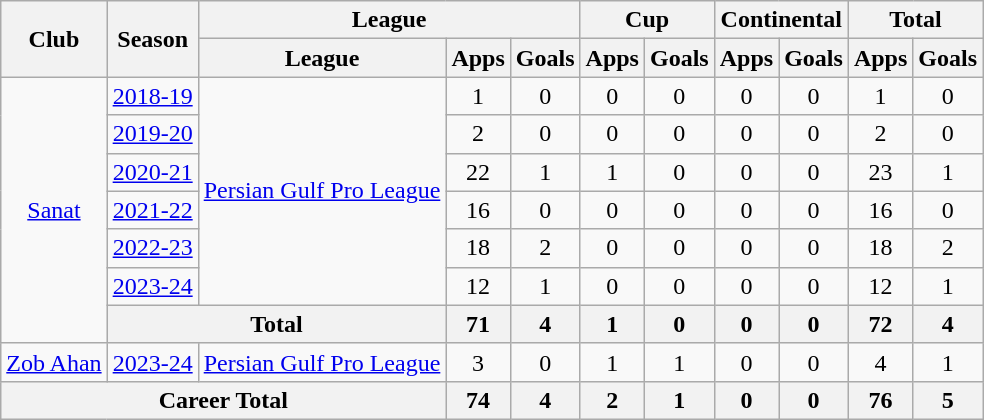<table class="wikitable"style="text-align:center;">
<tr>
<th rowspan=2>Club</th>
<th rowspan=2>Season</th>
<th colspan=3>League</th>
<th colspan=2>Cup</th>
<th colspan=2>Continental</th>
<th colspan=2>Total</th>
</tr>
<tr>
<th>League</th>
<th>Apps</th>
<th>Goals</th>
<th>Apps</th>
<th>Goals</th>
<th>Apps</th>
<th>Goals</th>
<th>Apps</th>
<th>Goals</th>
</tr>
<tr>
<td rowspan="7"><a href='#'>Sanat</a></td>
<td><a href='#'>2018-19</a></td>
<td rowspan="6"><a href='#'>Persian Gulf Pro League</a></td>
<td>1</td>
<td>0</td>
<td>0</td>
<td>0</td>
<td>0</td>
<td>0</td>
<td>1</td>
<td>0</td>
</tr>
<tr>
<td><a href='#'>2019-20</a></td>
<td>2</td>
<td>0</td>
<td>0</td>
<td>0</td>
<td>0</td>
<td>0</td>
<td>2</td>
<td>0</td>
</tr>
<tr>
<td><a href='#'>2020-21</a></td>
<td>22</td>
<td>1</td>
<td>1</td>
<td>0</td>
<td>0</td>
<td>0</td>
<td>23</td>
<td>1</td>
</tr>
<tr>
<td><a href='#'>2021-22</a></td>
<td>16</td>
<td>0</td>
<td>0</td>
<td>0</td>
<td>0</td>
<td>0</td>
<td>16</td>
<td>0</td>
</tr>
<tr>
<td><a href='#'>2022-23</a></td>
<td>18</td>
<td>2</td>
<td>0</td>
<td>0</td>
<td>0</td>
<td>0</td>
<td>18</td>
<td>2</td>
</tr>
<tr>
<td><a href='#'>2023-24</a></td>
<td>12</td>
<td>1</td>
<td>0</td>
<td>0</td>
<td>0</td>
<td>0</td>
<td>12</td>
<td>1</td>
</tr>
<tr>
<th colspan=2>Total</th>
<th>71</th>
<th>4</th>
<th>1</th>
<th>0</th>
<th>0</th>
<th>0</th>
<th>72</th>
<th>4</th>
</tr>
<tr>
<td><a href='#'>Zob Ahan</a></td>
<td><a href='#'>2023-24</a></td>
<td><a href='#'>Persian Gulf Pro League</a></td>
<td>3</td>
<td>0</td>
<td>1</td>
<td>1</td>
<td>0</td>
<td>0</td>
<td>4</td>
<td>1</td>
</tr>
<tr>
<th colspan=3>Career Total</th>
<th>74</th>
<th>4</th>
<th>2</th>
<th>1</th>
<th>0</th>
<th>0</th>
<th>76</th>
<th>5</th>
</tr>
</table>
